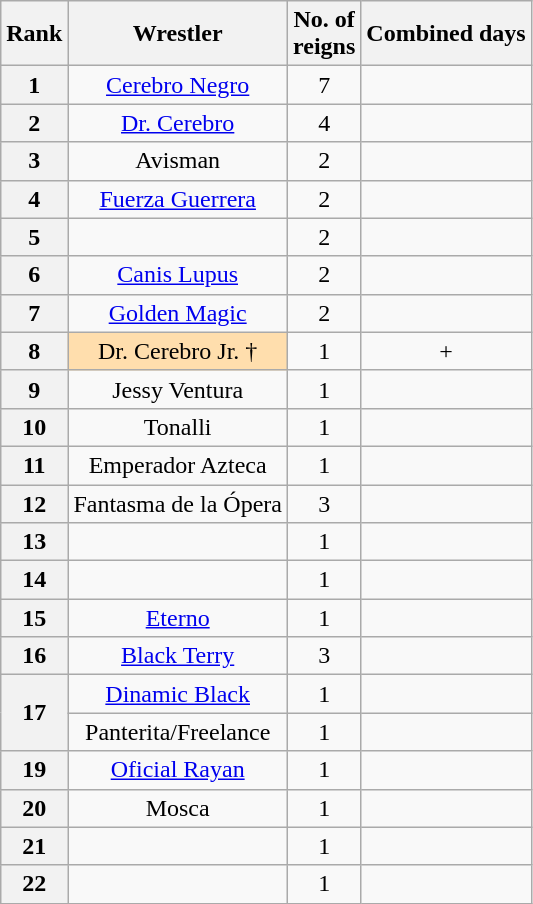<table class="wikitable sortable" style="text-align: center">
<tr>
<th>Rank</th>
<th>Wrestler</th>
<th>No. of<br>reigns</th>
<th>Combined days</th>
</tr>
<tr>
<th>1</th>
<td><a href='#'>Cerebro Negro</a></td>
<td>7</td>
<td></td>
</tr>
<tr>
<th>2</th>
<td><a href='#'>Dr. Cerebro</a></td>
<td>4</td>
<td></td>
</tr>
<tr>
<th>3</th>
<td>Avisman</td>
<td>2</td>
<td></td>
</tr>
<tr>
<th>4</th>
<td><a href='#'>Fuerza Guerrera</a></td>
<td>2</td>
<td></td>
</tr>
<tr>
<th>5</th>
<td></td>
<td>2</td>
<td></td>
</tr>
<tr>
<th>6</th>
<td><a href='#'>Canis Lupus</a></td>
<td>2</td>
<td></td>
</tr>
<tr>
<th>7</th>
<td><a href='#'>Golden Magic</a></td>
<td>2</td>
<td></td>
</tr>
<tr>
<th>8</th>
<td style="background: #ffdead;">Dr. Cerebro Jr. †</td>
<td>1</td>
<td>+</td>
</tr>
<tr>
<th>9</th>
<td>Jessy Ventura</td>
<td>1</td>
<td></td>
</tr>
<tr>
<th>10</th>
<td>Tonalli</td>
<td>1</td>
<td></td>
</tr>
<tr>
<th>11</th>
<td>Emperador Azteca</td>
<td>1</td>
<td></td>
</tr>
<tr>
<th>12</th>
<td>Fantasma de la Ópera</td>
<td>3</td>
<td></td>
</tr>
<tr>
<th>13</th>
<td></td>
<td>1</td>
<td></td>
</tr>
<tr>
<th>14</th>
<td></td>
<td>1</td>
<td></td>
</tr>
<tr>
<th>15</th>
<td><a href='#'>Eterno</a></td>
<td>1</td>
<td></td>
</tr>
<tr>
<th>16</th>
<td><a href='#'>Black Terry</a></td>
<td>3</td>
<td></td>
</tr>
<tr>
<th rowspan=2>17</th>
<td><a href='#'>Dinamic Black</a></td>
<td>1</td>
<td></td>
</tr>
<tr>
<td>Panterita/Freelance</td>
<td>1</td>
<td></td>
</tr>
<tr>
<th>19</th>
<td><a href='#'>Oficial Rayan</a></td>
<td>1</td>
<td></td>
</tr>
<tr>
<th>20</th>
<td>Mosca</td>
<td>1</td>
<td></td>
</tr>
<tr>
<th>21</th>
<td></td>
<td>1</td>
<td></td>
</tr>
<tr>
<th>22</th>
<td></td>
<td>1</td>
<td></td>
</tr>
</table>
